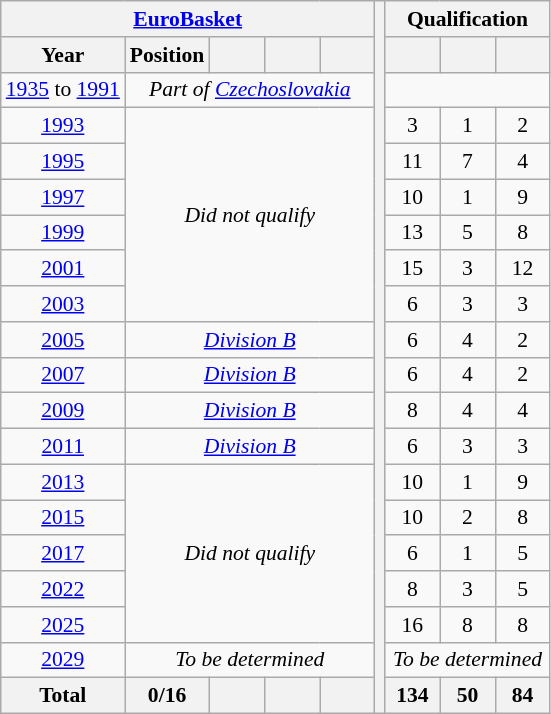<table class="wikitable" style="text-align: center;font-size:90%;">
<tr>
<th colspan=5><a href='#'>EuroBasket</a></th>
<th rowspan=20></th>
<th colspan=3>Qualification</th>
</tr>
<tr>
<th>Year</th>
<th>Position</th>
<th width=30></th>
<th width=30></th>
<th width=30></th>
<th width=30></th>
<th width=30></th>
<th width=30></th>
</tr>
<tr>
<td><a href='#'>1935</a> to <a href='#'>1991</a></td>
<td colspan=4><em>Part of <a href='#'>Czechoslovakia</a></em></td>
</tr>
<tr>
<td> <a href='#'>1993</a></td>
<td colspan=4 rowspan=6><em>Did not qualify</em></td>
<td>3</td>
<td>1</td>
<td>2</td>
</tr>
<tr>
<td> <a href='#'>1995</a></td>
<td>11</td>
<td>7</td>
<td>4</td>
</tr>
<tr>
<td> <a href='#'>1997</a></td>
<td>10</td>
<td>1</td>
<td>9</td>
</tr>
<tr>
<td> <a href='#'>1999</a></td>
<td>13</td>
<td>5</td>
<td>8</td>
</tr>
<tr>
<td> <a href='#'>2001</a></td>
<td>15</td>
<td>3</td>
<td>12</td>
</tr>
<tr>
<td> <a href='#'>2003</a></td>
<td>6</td>
<td>3</td>
<td>3</td>
</tr>
<tr>
<td> <a href='#'>2005</a></td>
<td colspan=4><em><a href='#'>Division B</a></em></td>
<td>6</td>
<td>4</td>
<td>2</td>
</tr>
<tr>
<td> <a href='#'>2007</a></td>
<td colspan=4><em><a href='#'>Division B</a></em></td>
<td>6</td>
<td>4</td>
<td>2</td>
</tr>
<tr>
<td> <a href='#'>2009</a></td>
<td colspan=4><em><a href='#'>Division B</a></em></td>
<td>8</td>
<td>4</td>
<td>4</td>
</tr>
<tr>
<td> <a href='#'>2011</a></td>
<td colspan=4><em><a href='#'>Division B</a></em></td>
<td>6</td>
<td>3</td>
<td>3</td>
</tr>
<tr>
<td> <a href='#'>2013</a></td>
<td colspan=4 rowspan=5><em>Did not qualify</em></td>
<td>10</td>
<td>1</td>
<td>9</td>
</tr>
<tr>
<td> <a href='#'>2015</a></td>
<td>10</td>
<td>2</td>
<td>8</td>
</tr>
<tr>
<td> <a href='#'>2017</a></td>
<td>6</td>
<td>1</td>
<td>5</td>
</tr>
<tr>
<td> <a href='#'>2022</a></td>
<td>8</td>
<td>3</td>
<td>5</td>
</tr>
<tr>
<td> <a href='#'>2025</a></td>
<td>16</td>
<td>8</td>
<td>8</td>
</tr>
<tr>
<td> <a href='#'>2029</a></td>
<td colspan=4><em>To be determined</em></td>
<td colspan=3><em>To be determined</em></td>
</tr>
<tr>
<th>Total</th>
<th>0/16</th>
<th></th>
<th></th>
<th></th>
<th>134</th>
<th>50</th>
<th>84</th>
</tr>
</table>
